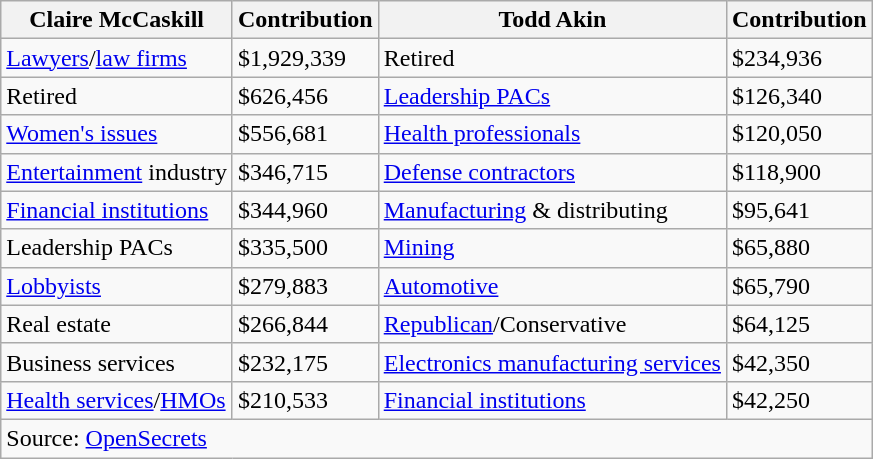<table class="wikitable sortable">
<tr>
<th>Claire McCaskill</th>
<th>Contribution</th>
<th>Todd Akin</th>
<th>Contribution</th>
</tr>
<tr>
<td><a href='#'>Lawyers</a>/<a href='#'>law firms</a></td>
<td>$1,929,339</td>
<td>Retired</td>
<td>$234,936</td>
</tr>
<tr>
<td>Retired</td>
<td>$626,456</td>
<td><a href='#'>Leadership PACs</a></td>
<td>$126,340</td>
</tr>
<tr>
<td><a href='#'>Women's issues</a></td>
<td>$556,681</td>
<td><a href='#'>Health professionals</a></td>
<td>$120,050</td>
</tr>
<tr>
<td><a href='#'>Entertainment</a> industry</td>
<td>$346,715</td>
<td><a href='#'>Defense contractors</a></td>
<td>$118,900</td>
</tr>
<tr>
<td><a href='#'>Financial institutions</a></td>
<td>$344,960</td>
<td><a href='#'>Manufacturing</a> & distributing</td>
<td>$95,641</td>
</tr>
<tr>
<td>Leadership PACs</td>
<td>$335,500</td>
<td><a href='#'>Mining</a></td>
<td>$65,880</td>
</tr>
<tr>
<td><a href='#'>Lobbyists</a></td>
<td>$279,883</td>
<td><a href='#'>Automotive</a></td>
<td>$65,790</td>
</tr>
<tr>
<td>Real estate</td>
<td>$266,844</td>
<td><a href='#'>Republican</a>/Conservative</td>
<td>$64,125</td>
</tr>
<tr>
<td>Business services</td>
<td>$232,175</td>
<td><a href='#'>Electronics manufacturing services</a></td>
<td>$42,350</td>
</tr>
<tr>
<td><a href='#'>Health services</a>/<a href='#'>HMOs</a></td>
<td>$210,533</td>
<td><a href='#'>Financial institutions</a></td>
<td>$42,250</td>
</tr>
<tr>
<td colspan=5>Source: <a href='#'>OpenSecrets</a></td>
</tr>
</table>
